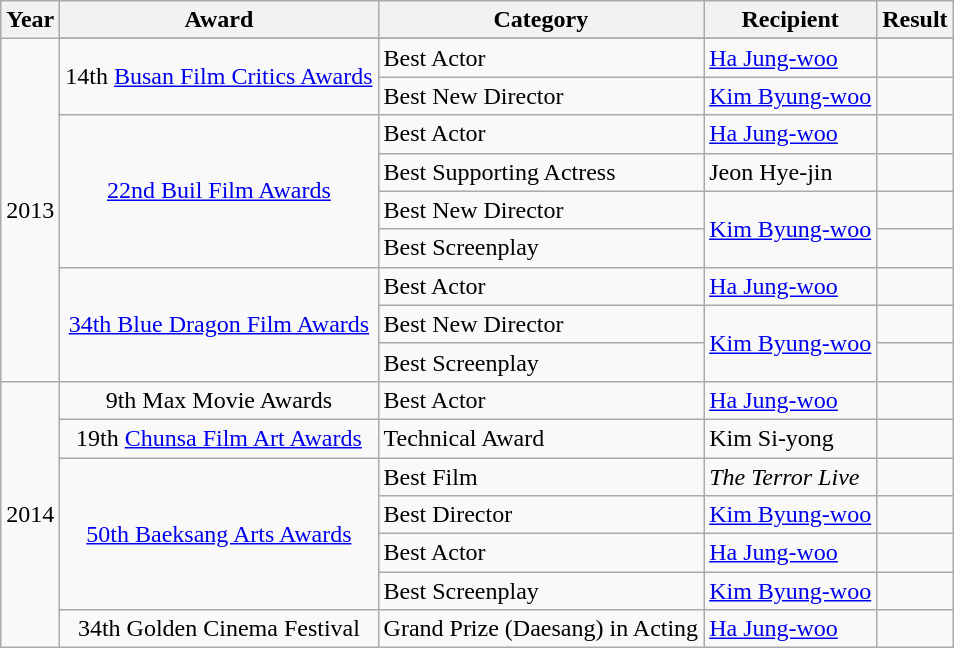<table class="wikitable sortable">
<tr>
<th>Year</th>
<th>Award</th>
<th>Category</th>
<th>Recipient</th>
<th>Result</th>
</tr>
<tr>
<td rowspan=10>2013</td>
</tr>
<tr>
<td rowspan=2 style="text-align:center;">14th <a href='#'>Busan Film Critics Awards</a></td>
<td>Best Actor</td>
<td><a href='#'>Ha Jung-woo</a></td>
<td></td>
</tr>
<tr>
<td>Best New Director</td>
<td><a href='#'>Kim Byung-woo</a></td>
<td></td>
</tr>
<tr>
<td rowspan=4 style="text-align:center;"><a href='#'>22nd Buil Film Awards</a></td>
<td>Best Actor</td>
<td><a href='#'>Ha Jung-woo</a></td>
<td></td>
</tr>
<tr>
<td>Best Supporting Actress</td>
<td>Jeon Hye-jin</td>
<td></td>
</tr>
<tr>
<td>Best New Director</td>
<td rowspan=2><a href='#'>Kim Byung-woo</a></td>
<td></td>
</tr>
<tr>
<td>Best Screenplay</td>
<td></td>
</tr>
<tr>
<td rowspan=3 style="text-align:center;"><a href='#'>34th Blue Dragon Film Awards</a></td>
<td>Best Actor</td>
<td><a href='#'>Ha Jung-woo</a></td>
<td></td>
</tr>
<tr>
<td>Best New Director</td>
<td rowspan=2><a href='#'>Kim Byung-woo</a></td>
<td></td>
</tr>
<tr>
<td>Best Screenplay</td>
<td></td>
</tr>
<tr>
<td rowspan=7>2014</td>
<td style="text-align:center;">9th Max Movie Awards</td>
<td>Best Actor</td>
<td><a href='#'>Ha Jung-woo</a></td>
<td></td>
</tr>
<tr>
<td style="text-align:center;">19th <a href='#'>Chunsa Film Art Awards</a></td>
<td>Technical Award</td>
<td>Kim Si-yong</td>
<td></td>
</tr>
<tr>
<td rowspan=4 style="text-align:center;"><a href='#'>50th Baeksang Arts Awards</a></td>
<td>Best Film</td>
<td><em>The Terror Live</em></td>
<td></td>
</tr>
<tr>
<td>Best Director</td>
<td><a href='#'>Kim Byung-woo</a></td>
<td></td>
</tr>
<tr>
<td>Best Actor</td>
<td><a href='#'>Ha Jung-woo</a></td>
<td></td>
</tr>
<tr>
<td>Best Screenplay</td>
<td><a href='#'>Kim Byung-woo</a></td>
<td></td>
</tr>
<tr>
<td style="text-align:center;">34th Golden Cinema Festival</td>
<td>Grand Prize (Daesang) in Acting</td>
<td><a href='#'>Ha Jung-woo</a></td>
<td></td>
</tr>
</table>
